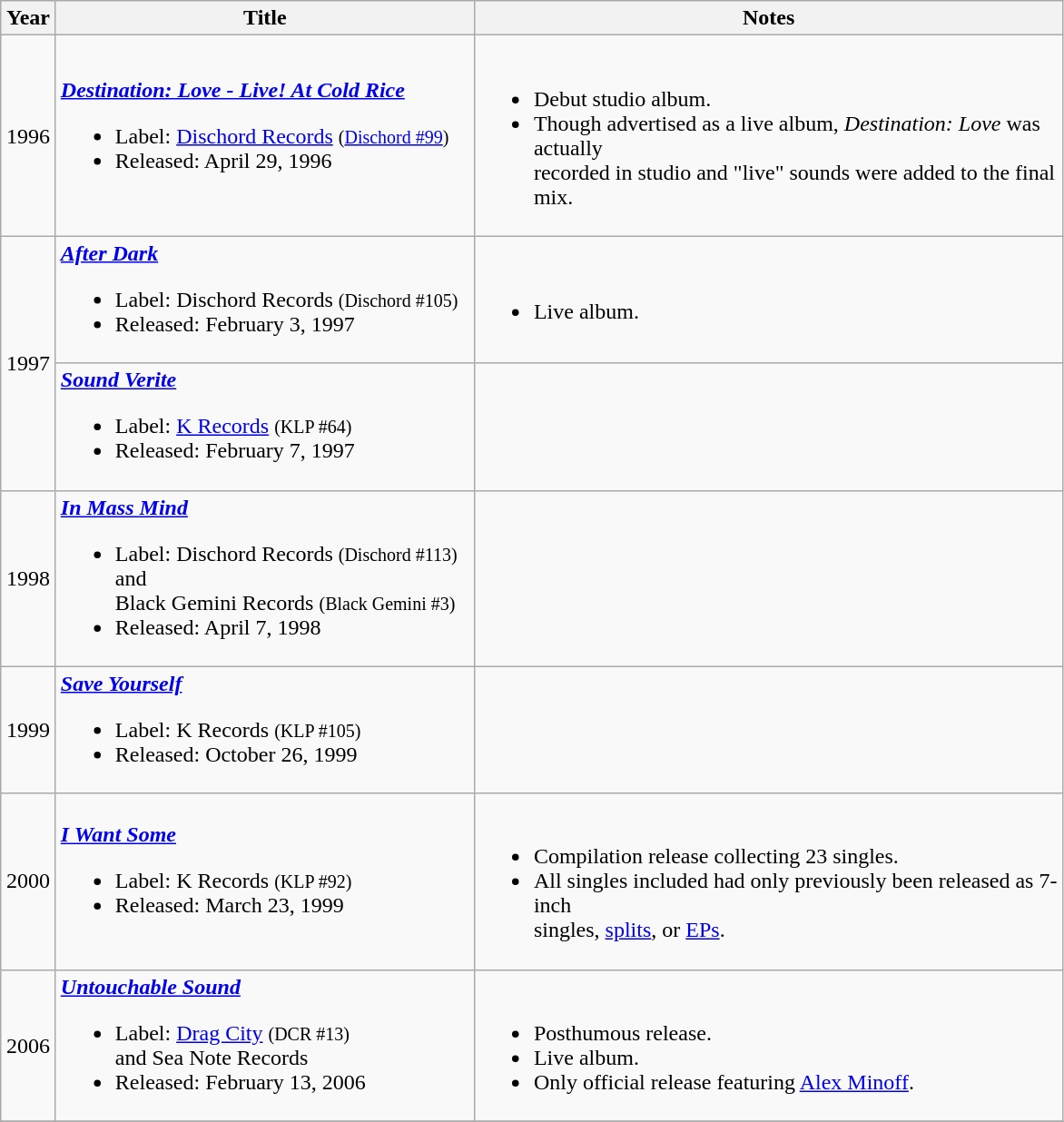<table class="wikitable">
<tr>
<th width="33">Year</th>
<th width="300">Title</th>
<th width="425">Notes</th>
</tr>
<tr>
<td align="center">1996</td>
<td><strong><em><a href='#'>Destination: Love - Live! At Cold Rice</a></em></strong><br><ul><li>Label: <a href='#'>Dischord Records</a> <small>(<a href='#'>Dischord #99</a>)</small></li><li>Released: April 29, 1996</li></ul></td>
<td><br><ul><li>Debut studio album.</li><li>Though advertised as a live album, <em>Destination: Love</em> was actually<br>recorded in studio and "live" sounds were added to the final mix.</li></ul></td>
</tr>
<tr>
<td align="center" rowspan="2">1997</td>
<td><strong><em><a href='#'>After Dark</a></em></strong><br><ul><li>Label: Dischord Records <small>(Dischord #105)</small></li><li>Released: February 3, 1997</li></ul></td>
<td><br><ul><li>Live album.</li></ul></td>
</tr>
<tr>
<td><strong><em><a href='#'>Sound Verite</a></em></strong><br><ul><li>Label: <a href='#'>K Records</a> <small>(KLP #64)</small></li><li>Released: February 7, 1997</li></ul></td>
<td></td>
</tr>
<tr>
<td align="center">1998</td>
<td><strong><em><a href='#'>In Mass Mind</a></em></strong><br><ul><li>Label: Dischord Records <small>(Dischord #113)</small> and<br>Black Gemini Records <small>(Black Gemini #3)</small></li><li>Released: April 7, 1998</li></ul></td>
<td></td>
</tr>
<tr>
<td align="center">1999</td>
<td><strong><em><a href='#'>Save Yourself</a></em></strong><br><ul><li>Label: K Records <small>(KLP #105)</small></li><li>Released: October 26, 1999</li></ul></td>
<td></td>
</tr>
<tr>
<td align="center">2000</td>
<td><strong><em><a href='#'>I Want Some</a></em></strong><br><ul><li>Label: K Records <small>(KLP #92)</small></li><li>Released: March 23, 1999</li></ul></td>
<td><br><ul><li>Compilation release collecting 23 singles.</li><li>All singles included had only previously been released as 7-inch<br>singles, <a href='#'>splits</a>, or <a href='#'>EPs</a>.</li></ul></td>
</tr>
<tr>
<td align="center">2006</td>
<td><strong><em><a href='#'>Untouchable Sound</a></em></strong><br><ul><li>Label: <a href='#'>Drag City</a> <small>(DCR #13)</small><br>and Sea Note Records</li><li>Released: February 13, 2006</li></ul></td>
<td><br><ul><li>Posthumous release.</li><li>Live album.</li><li>Only official release featuring <a href='#'>Alex Minoff</a>.</li></ul></td>
</tr>
<tr>
</tr>
</table>
